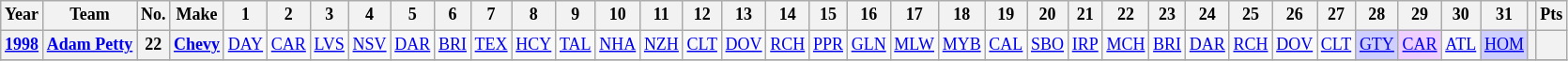<table class="wikitable" style="text-align:center; font-size:75%">
<tr>
<th>Year</th>
<th>Team</th>
<th>No.</th>
<th>Make</th>
<th>1</th>
<th>2</th>
<th>3</th>
<th>4</th>
<th>5</th>
<th>6</th>
<th>7</th>
<th>8</th>
<th>9</th>
<th>10</th>
<th>11</th>
<th>12</th>
<th>13</th>
<th>14</th>
<th>15</th>
<th>16</th>
<th>17</th>
<th>18</th>
<th>19</th>
<th>20</th>
<th>21</th>
<th>22</th>
<th>23</th>
<th>24</th>
<th>25</th>
<th>26</th>
<th>27</th>
<th>28</th>
<th>29</th>
<th>30</th>
<th>31</th>
<th></th>
<th>Pts</th>
</tr>
<tr>
<th><a href='#'>1998</a></th>
<th><a href='#'>Adam Petty</a></th>
<th>22</th>
<th><a href='#'>Chevy</a></th>
<td><a href='#'>DAY</a></td>
<td><a href='#'>CAR</a></td>
<td><a href='#'>LVS</a></td>
<td><a href='#'>NSV</a></td>
<td><a href='#'>DAR</a></td>
<td><a href='#'>BRI</a></td>
<td><a href='#'>TEX</a></td>
<td><a href='#'>HCY</a></td>
<td><a href='#'>TAL</a></td>
<td><a href='#'>NHA</a></td>
<td><a href='#'>NZH</a></td>
<td><a href='#'>CLT</a></td>
<td><a href='#'>DOV</a></td>
<td><a href='#'>RCH</a></td>
<td><a href='#'>PPR</a></td>
<td><a href='#'>GLN</a></td>
<td><a href='#'>MLW</a></td>
<td><a href='#'>MYB</a></td>
<td><a href='#'>CAL</a></td>
<td><a href='#'>SBO</a></td>
<td><a href='#'>IRP</a></td>
<td><a href='#'>MCH</a></td>
<td><a href='#'>BRI</a></td>
<td><a href='#'>DAR</a></td>
<td><a href='#'>RCH</a></td>
<td><a href='#'>DOV</a></td>
<td><a href='#'>CLT</a></td>
<td style="background:#CFCFFF;"><a href='#'>GTY</a><br></td>
<td style="background:#EFCFFF;"><a href='#'>CAR</a><br></td>
<td><a href='#'>ATL</a></td>
<td style="background:#CFCFFF;"><a href='#'>HOM</a><br></td>
<th></th>
<th></th>
</tr>
<tr>
</tr>
</table>
